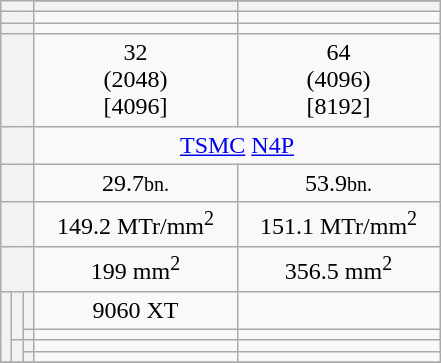<table class="wikitable" style="text-align: center;">
<tr>
<th colspan="3" rowspan="2"></th>
</tr>
<tr>
<th style="width:8em"></th>
<th style="width:8em"></th>
</tr>
<tr>
<th style="text-align: left;" colspan="3"></th>
<td></td>
<td></td>
</tr>
<tr>
<th style="text-align: left;" colspan="3"></th>
<td></td>
<td></td>
</tr>
<tr>
<th style="text-align: left;" colspan="3"></th>
<td>32 <br> (2048) <br> [4096]</td>
<td>64 <br> (4096) <br> [8192]</td>
</tr>
<tr>
<th style="text-align: left;" colspan="3"></th>
<td colspan="2"><a href='#'>TSMC</a> <a href='#'>N4P</a></td>
</tr>
<tr>
<th style="text-align: left;" colspan="3"></th>
<td>29.7<small>bn.</small></td>
<td>53.9<small>bn.</small></td>
</tr>
<tr>
<th style="text-align: left;" colspan="3"></th>
<td>149.2 MTr/mm<sup>2</sup></td>
<td>151.1 MTr/mm<sup>2</sup></td>
</tr>
<tr>
<th style="text-align: left;" colspan="3"></th>
<td>199 mm<sup>2</sup></td>
<td>356.5 mm<sup>2</sup></td>
</tr>
<tr>
<th style="text-align: left;" rowspan="4"></th>
<th style="text-align: left;" rowspan="2"></th>
<th style="text-align: left;"></th>
<td>9060 XT</td>
<td></td>
</tr>
<tr>
<th style="text-align: left;"></th>
<td></td>
<td></td>
</tr>
<tr>
<th style="text-align: left;" rowspan="2"></th>
<th style="text-align: left;"></th>
<td></td>
<td></td>
</tr>
<tr>
<th style="text-align: left;"></th>
<td></td>
<td></td>
</tr>
<tr>
</tr>
</table>
